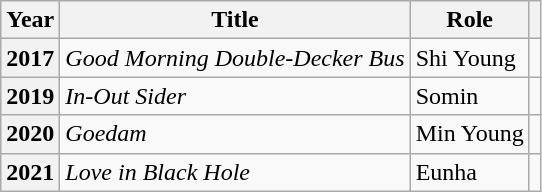<table class="wikitable plainrowheaders">
<tr>
<th scope="col">Year</th>
<th scope="col">Title</th>
<th scope="col">Role</th>
<th scope="col" class="unsortable"></th>
</tr>
<tr>
<th scope="row">2017</th>
<td><em>Good Morning Double-Decker Bus</em></td>
<td>Shi Young</td>
<td style="text-align:center"></td>
</tr>
<tr>
<th scope="row">2019</th>
<td><em>In-Out Sider</em></td>
<td>Somin</td>
<td style="text-align:center"></td>
</tr>
<tr>
<th scope="row">2020</th>
<td><em>Goedam</em></td>
<td>Min Young</td>
<td style="text-align:center"></td>
</tr>
<tr>
<th scope="row">2021</th>
<td><em>Love in Black Hole</em></td>
<td>Eunha</td>
<td style="text-align:center"></td>
</tr>
</table>
